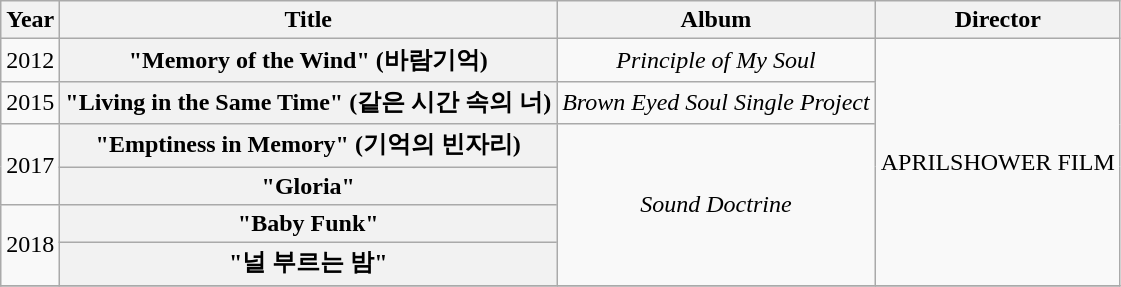<table class="wikitable plainrowheaders" style="text-align:center;">
<tr>
<th>Year</th>
<th>Title</th>
<th>Album</th>
<th>Director</th>
</tr>
<tr>
<td rowspan=1>2012</td>
<th scope="row">"Memory of the Wind" (바람기억)</th>
<td><em>Principle of My Soul</em></td>
<td rowspan=6>APRILSHOWER FILM</td>
</tr>
<tr>
<td rowspan=1>2015</td>
<th scope="row">"Living in the Same Time" (같은 시간 속의 너)</th>
<td><em>Brown Eyed Soul Single Project</em></td>
</tr>
<tr>
<td rowspan=2>2017</td>
<th scope="row">"Emptiness in Memory" (기억의 빈자리)</th>
<td rowspan=4><em>Sound Doctrine</em></td>
</tr>
<tr>
<th scope="row">"Gloria"</th>
</tr>
<tr>
<td rowspan=2>2018</td>
<th scope="row">"Baby Funk"</th>
</tr>
<tr>
<th scope="row">"널 부르는 밤"</th>
</tr>
<tr>
</tr>
</table>
